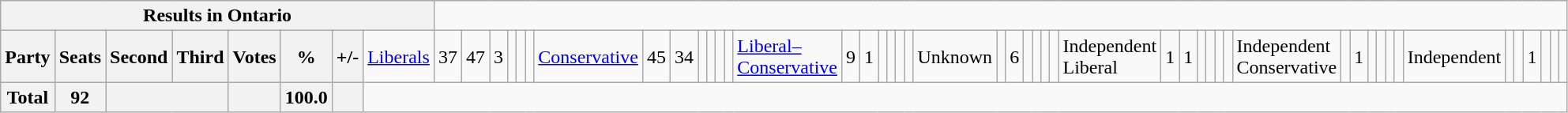<table class="wikitable">
<tr>
<th colspan=9>Results in Ontario</th>
</tr>
<tr>
<th colspan=2>Party</th>
<th>Seats</th>
<th>Second</th>
<th>Third</th>
<th>Votes</th>
<th>%</th>
<th>+/-<br></th>
<td><a href='#'>Liberals</a></td>
<td align="right">37</td>
<td align="right">47</td>
<td align="right">3</td>
<td align="right"></td>
<td align="right"></td>
<td align="right"><br></td>
<td><a href='#'>Conservative</a></td>
<td align="right">45</td>
<td align="right">34</td>
<td align="right"></td>
<td align="right"></td>
<td align="right"></td>
<td align="right"><br></td>
<td><a href='#'>Liberal–Conservative</a></td>
<td align="right">9</td>
<td align="right">1</td>
<td align="right"></td>
<td align="right"></td>
<td align="right"></td>
<td align="right"><br></td>
<td>Unknown</td>
<td align="right"></td>
<td align="right">6</td>
<td align="right"></td>
<td align="right"></td>
<td align="right"></td>
<td align="right"><br></td>
<td>Independent Liberal</td>
<td align="right">1</td>
<td align="right">1</td>
<td align="right"></td>
<td align="right"></td>
<td align="right"></td>
<td align="right"><br></td>
<td>Independent Conservative</td>
<td align="right"></td>
<td align="right">1</td>
<td align="right"></td>
<td align="right"></td>
<td align="right"></td>
<td align="right"><br></td>
<td>Independent</td>
<td align="right"></td>
<td align="right"></td>
<td align="right">1</td>
<td align="right"></td>
<td align="right"></td>
<td align="right"></td>
</tr>
<tr>
<th colspan="2">Total</th>
<th>92</th>
<th colspan="2"></th>
<th></th>
<th>100.0</th>
<th></th>
</tr>
</table>
